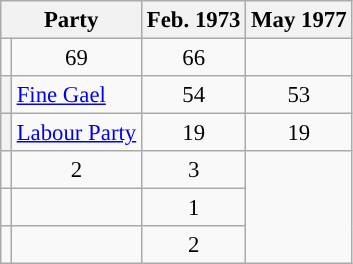<table class="wikitable" style="font-size: 95%;">
<tr>
<th colspan=2>Party</th>
<th>Feb. 1973</th>
<th>May 1977</th>
</tr>
<tr>
<td></td>
<td align="center">69</td>
<td align="center">66</td>
</tr>
<tr>
<th style="background-color: "></th>
<td><a href='#'>Fine Gael</a></td>
<td align="center">54</td>
<td align="center">53</td>
</tr>
<tr>
<th style="background-color: "></th>
<td><a href='#'>Labour Party</a></td>
<td align="center">19</td>
<td align="center">19</td>
</tr>
<tr>
<td></td>
<td align="center">2</td>
<td align="center">3</td>
</tr>
<tr>
<td></td>
<td></td>
<td align="center">1</td>
</tr>
<tr>
<td></td>
<td></td>
<td align="center">2</td>
</tr>
</table>
